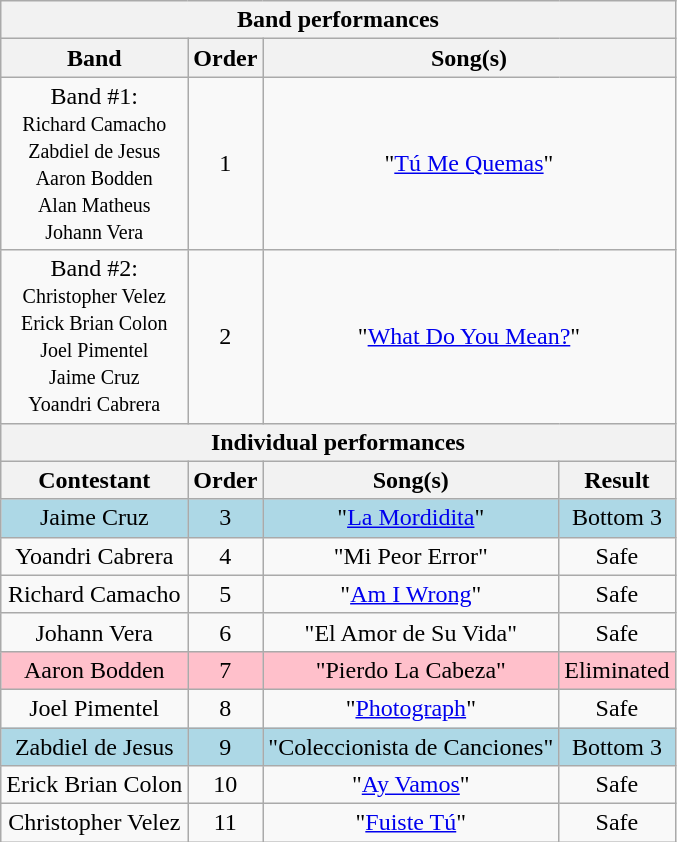<table class="wikitable plainrowheaders" style="text-align:center;">
<tr>
<th colspan="4">Band performances</th>
</tr>
<tr>
<th scope="col">Band</th>
<th scope="col">Order</th>
<th colspan=2>Song(s)</th>
</tr>
<tr>
<td>Band #1:<br><small>Richard Camacho<br>Zabdiel de Jesus<br>Aaron Bodden<br>Alan Matheus<br>Johann Vera</small></td>
<td>1</td>
<td colspan=2>"<a href='#'>Tú Me Quemas</a>"</td>
</tr>
<tr>
<td>Band #2:<br><small>Christopher Velez<br>Erick Brian Colon<br>Joel Pimentel<br>Jaime Cruz<br>Yoandri Cabrera</small></td>
<td>2</td>
<td colspan=2>"<a href='#'>What Do You Mean?</a>"</td>
</tr>
<tr>
<th colspan="4">Individual performances</th>
</tr>
<tr>
<th scope="col">Contestant</th>
<th scope="col">Order</th>
<th scope="col">Song(s)</th>
<th scope="col">Result</th>
</tr>
<tr bgcolor=lightblue>
<td>Jaime Cruz</td>
<td>3</td>
<td>"<a href='#'>La Mordidita</a>"</td>
<td>Bottom 3</td>
</tr>
<tr>
<td>Yoandri Cabrera</td>
<td>4</td>
<td>"Mi Peor Error"</td>
<td>Safe</td>
</tr>
<tr>
<td>Richard Camacho</td>
<td>5</td>
<td>"<a href='#'>Am I Wrong</a>"</td>
<td>Safe</td>
</tr>
<tr>
<td>Johann Vera</td>
<td>6</td>
<td>"El Amor de Su Vida"</td>
<td>Safe</td>
</tr>
<tr bgcolor=pink>
<td>Aaron Bodden</td>
<td>7</td>
<td>"Pierdo La Cabeza"</td>
<td>Eliminated</td>
</tr>
<tr>
<td>Joel Pimentel</td>
<td>8</td>
<td>"<a href='#'>Photograph</a>"</td>
<td>Safe</td>
</tr>
<tr bgcolor=lightblue>
<td>Zabdiel de Jesus</td>
<td>9</td>
<td>"Coleccionista de Canciones"</td>
<td>Bottom 3</td>
</tr>
<tr>
<td>Erick Brian Colon</td>
<td>10</td>
<td>"<a href='#'>Ay Vamos</a>"</td>
<td>Safe</td>
</tr>
<tr>
<td>Christopher Velez</td>
<td>11</td>
<td>"<a href='#'>Fuiste Tú</a>"</td>
<td>Safe</td>
</tr>
</table>
